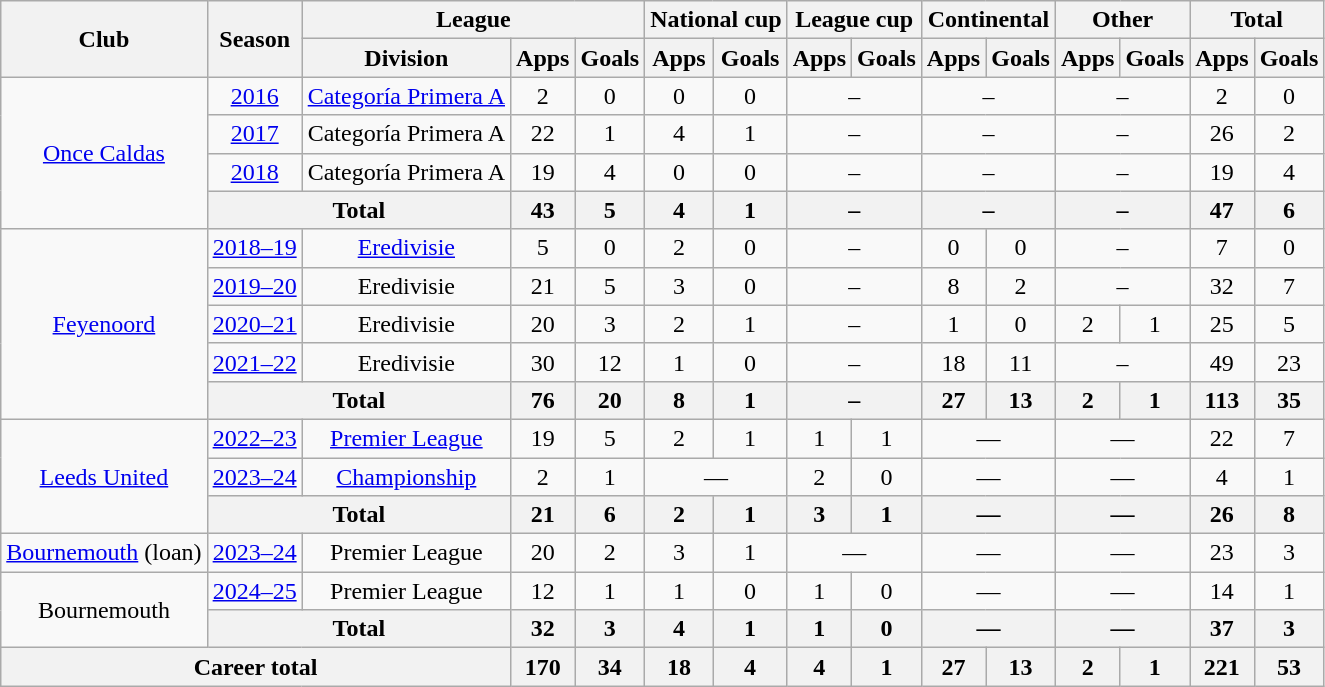<table class="wikitable" style="text-align:center">
<tr>
<th rowspan="2">Club</th>
<th rowspan="2">Season</th>
<th colspan="3">League</th>
<th colspan="2">National cup</th>
<th colspan="2">League cup</th>
<th colspan="2">Continental</th>
<th colspan="2">Other</th>
<th colspan="2">Total</th>
</tr>
<tr>
<th>Division</th>
<th>Apps</th>
<th>Goals</th>
<th>Apps</th>
<th>Goals</th>
<th>Apps</th>
<th>Goals</th>
<th>Apps</th>
<th>Goals</th>
<th>Apps</th>
<th>Goals</th>
<th>Apps</th>
<th>Goals</th>
</tr>
<tr>
<td rowspan="4"><a href='#'>Once Caldas</a></td>
<td><a href='#'>2016</a></td>
<td><a href='#'>Categoría Primera A</a></td>
<td>2</td>
<td>0</td>
<td>0</td>
<td>0</td>
<td colspan="2">–</td>
<td colspan="2">–</td>
<td colspan="2">–</td>
<td>2</td>
<td>0</td>
</tr>
<tr>
<td><a href='#'>2017</a></td>
<td>Categoría Primera A</td>
<td>22</td>
<td>1</td>
<td>4</td>
<td>1</td>
<td colspan="2">–</td>
<td colspan="2">–</td>
<td colspan="2">–</td>
<td>26</td>
<td>2</td>
</tr>
<tr>
<td><a href='#'>2018</a></td>
<td>Categoría Primera A</td>
<td>19</td>
<td>4</td>
<td>0</td>
<td>0</td>
<td colspan="2">–</td>
<td colspan="2">–</td>
<td colspan="2">–</td>
<td>19</td>
<td>4</td>
</tr>
<tr>
<th colspan="2">Total</th>
<th>43</th>
<th>5</th>
<th>4</th>
<th>1</th>
<th colspan="2">–</th>
<th colspan="2">–</th>
<th colspan="2">–</th>
<th>47</th>
<th>6</th>
</tr>
<tr>
<td rowspan="5"><a href='#'>Feyenoord</a></td>
<td><a href='#'>2018–19</a></td>
<td><a href='#'>Eredivisie</a></td>
<td>5</td>
<td>0</td>
<td>2</td>
<td>0</td>
<td colspan="2">–</td>
<td>0</td>
<td>0</td>
<td colspan="2">–</td>
<td>7</td>
<td>0</td>
</tr>
<tr>
<td><a href='#'>2019–20</a></td>
<td>Eredivisie</td>
<td>21</td>
<td>5</td>
<td>3</td>
<td>0</td>
<td colspan="2">–</td>
<td>8</td>
<td>2</td>
<td colspan="2">–</td>
<td>32</td>
<td>7</td>
</tr>
<tr>
<td><a href='#'>2020–21</a></td>
<td>Eredivisie</td>
<td>20</td>
<td>3</td>
<td>2</td>
<td>1</td>
<td colspan="2">–</td>
<td>1</td>
<td>0</td>
<td>2</td>
<td>1</td>
<td>25</td>
<td>5</td>
</tr>
<tr>
<td><a href='#'>2021–22</a></td>
<td>Eredivisie</td>
<td>30</td>
<td>12</td>
<td>1</td>
<td>0</td>
<td colspan="2">–</td>
<td>18</td>
<td>11</td>
<td colspan="2">–</td>
<td>49</td>
<td>23</td>
</tr>
<tr>
<th colspan="2">Total</th>
<th>76</th>
<th>20</th>
<th>8</th>
<th>1</th>
<th colspan="2">–</th>
<th>27</th>
<th>13</th>
<th>2</th>
<th>1</th>
<th>113</th>
<th>35</th>
</tr>
<tr>
<td rowspan="3"><a href='#'>Leeds United</a></td>
<td><a href='#'>2022–23</a></td>
<td><a href='#'>Premier League</a></td>
<td>19</td>
<td>5</td>
<td>2</td>
<td>1</td>
<td>1</td>
<td>1</td>
<td colspan="2">—</td>
<td colspan="2">—</td>
<td>22</td>
<td>7</td>
</tr>
<tr>
<td><a href='#'>2023–24</a></td>
<td><a href='#'>Championship</a></td>
<td>2</td>
<td>1</td>
<td colspan="2">—</td>
<td>2</td>
<td>0</td>
<td colspan="2">—</td>
<td colspan="2">—</td>
<td>4</td>
<td>1</td>
</tr>
<tr>
<th colspan="2">Total</th>
<th>21</th>
<th>6</th>
<th>2</th>
<th>1</th>
<th>3</th>
<th>1</th>
<th colspan="2">—</th>
<th colspan="2">—</th>
<th>26</th>
<th>8</th>
</tr>
<tr>
<td><a href='#'>Bournemouth</a> (loan)</td>
<td><a href='#'>2023–24</a></td>
<td>Premier League</td>
<td>20</td>
<td>2</td>
<td>3</td>
<td>1</td>
<td colspan="2">—</td>
<td colspan="2">—</td>
<td colspan="2">—</td>
<td>23</td>
<td>3</td>
</tr>
<tr>
<td rowspan="2">Bournemouth</td>
<td><a href='#'>2024–25</a></td>
<td>Premier League</td>
<td>12</td>
<td>1</td>
<td>1</td>
<td>0</td>
<td>1</td>
<td>0</td>
<td colspan="2">—</td>
<td colspan="2">—</td>
<td>14</td>
<td>1</td>
</tr>
<tr>
<th colspan="2">Total</th>
<th>32</th>
<th>3</th>
<th>4</th>
<th>1</th>
<th>1</th>
<th>0</th>
<th colspan="2">—</th>
<th colspan="2">—</th>
<th>37</th>
<th>3</th>
</tr>
<tr>
<th colspan="3">Career total</th>
<th>170</th>
<th>34</th>
<th>18</th>
<th>4</th>
<th>4</th>
<th>1</th>
<th>27</th>
<th>13</th>
<th>2</th>
<th>1</th>
<th>221</th>
<th>53</th>
</tr>
</table>
